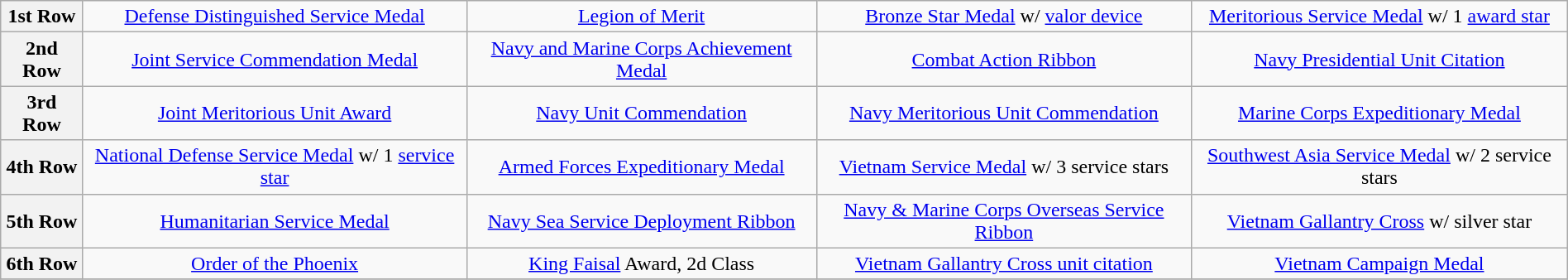<table class="wikitable" style="margin:1em auto; text-align:center;">
<tr>
<th>1st Row</th>
<td><a href='#'>Defense Distinguished Service Medal</a></td>
<td><a href='#'>Legion of Merit</a></td>
<td><a href='#'>Bronze Star Medal</a> w/ <a href='#'>valor device</a></td>
<td><a href='#'>Meritorious Service Medal</a> w/ 1 <a href='#'>award star</a></td>
</tr>
<tr>
<th>2nd Row</th>
<td><a href='#'>Joint Service Commendation Medal</a></td>
<td><a href='#'>Navy and Marine Corps Achievement Medal</a></td>
<td><a href='#'>Combat Action Ribbon</a></td>
<td><a href='#'>Navy Presidential Unit Citation</a></td>
</tr>
<tr>
<th>3rd Row</th>
<td><a href='#'>Joint Meritorious Unit Award</a></td>
<td><a href='#'>Navy Unit Commendation</a></td>
<td><a href='#'>Navy Meritorious Unit Commendation</a></td>
<td><a href='#'>Marine Corps Expeditionary Medal</a></td>
</tr>
<tr>
<th>4th Row</th>
<td><a href='#'>National Defense Service Medal</a> w/ 1 <a href='#'>service star</a></td>
<td><a href='#'>Armed Forces Expeditionary Medal</a></td>
<td><a href='#'>Vietnam Service Medal</a> w/ 3 service stars</td>
<td><a href='#'>Southwest Asia Service Medal</a> w/ 2 service stars</td>
</tr>
<tr>
<th>5th Row</th>
<td><a href='#'>Humanitarian Service Medal</a></td>
<td><a href='#'>Navy Sea Service Deployment Ribbon</a></td>
<td><a href='#'>Navy & Marine Corps Overseas Service Ribbon</a></td>
<td><a href='#'>Vietnam Gallantry Cross</a> w/ silver star</td>
</tr>
<tr>
<th>6th Row</th>
<td><a href='#'>Order of the Phoenix</a></td>
<td><a href='#'>King Faisal</a> Award, 2d Class</td>
<td><a href='#'>Vietnam Gallantry Cross unit citation</a></td>
<td><a href='#'>Vietnam Campaign Medal</a></td>
</tr>
<tr>
</tr>
</table>
